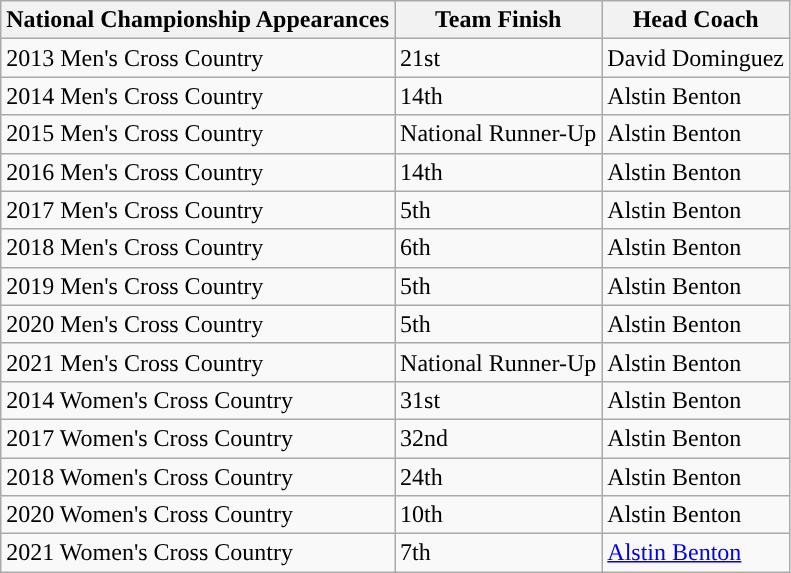<table class="wikitable">
<tr>
<th>National Championship Appearances</th>
<th>Team Finish</th>
<th>Head Coach</th>
</tr>
<tr>
<td>2013 Men's Cross Country</td>
<td>21st</td>
<td>David Dominguez</td>
</tr>
<tr>
<td>2014 Men's Cross Country</td>
<td>14th</td>
<td>Alstin Benton</td>
</tr>
<tr>
<td>2015 Men's Cross Country</td>
<td>National Runner-Up</td>
<td>Alstin Benton</td>
</tr>
<tr>
<td>2016 Men's Cross Country</td>
<td>14th</td>
<td>Alstin Benton</td>
</tr>
<tr>
<td>2017 Men's Cross Country</td>
<td>5th</td>
<td>Alstin Benton</td>
</tr>
<tr>
<td>2018 Men's Cross Country</td>
<td>6th</td>
<td>Alstin Benton</td>
</tr>
<tr>
<td>2019 Men's Cross Country</td>
<td>5th</td>
<td>Alstin Benton</td>
</tr>
<tr>
<td>2020 Men's Cross Country</td>
<td>5th</td>
<td>Alstin Benton</td>
</tr>
<tr>
<td>2021 Men's Cross Country</td>
<td>National Runner-Up</td>
<td>Alstin Benton</td>
</tr>
<tr>
<td>2014 Women's Cross Country</td>
<td>31st</td>
<td>Alstin Benton</td>
</tr>
<tr>
<td>2017 Women's Cross Country</td>
<td>32nd</td>
<td>Alstin Benton</td>
</tr>
<tr>
<td>2018 Women's Cross Country</td>
<td>24th</td>
<td>Alstin Benton</td>
</tr>
<tr>
<td>2020 Women's Cross Country</td>
<td>10th</td>
<td>Alstin Benton</td>
</tr>
<tr>
<td>2021 Women's Cross Country</td>
<td>7th</td>
<td><a href='#'>Alstin Benton</a></td>
</tr>
</table>
